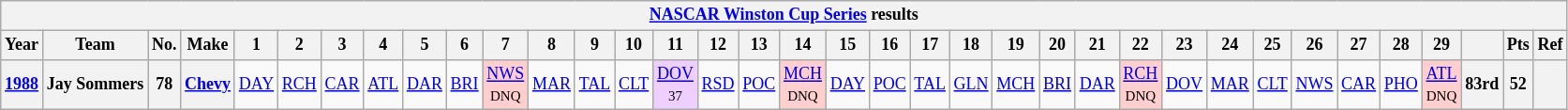<table class="wikitable" style="text-align:center; font-size:75%">
<tr>
<th colspan=45><a href='#'>NASCAR Winston Cup Series</a> results</th>
</tr>
<tr>
<th>Year</th>
<th>Team</th>
<th>No.</th>
<th>Make</th>
<th>1</th>
<th>2</th>
<th>3</th>
<th>4</th>
<th>5</th>
<th>6</th>
<th>7</th>
<th>8</th>
<th>9</th>
<th>10</th>
<th>11</th>
<th>12</th>
<th>13</th>
<th>14</th>
<th>15</th>
<th>16</th>
<th>17</th>
<th>18</th>
<th>19</th>
<th>20</th>
<th>21</th>
<th>22</th>
<th>23</th>
<th>24</th>
<th>25</th>
<th>26</th>
<th>27</th>
<th>28</th>
<th>29</th>
<th></th>
<th>Pts</th>
<th>Ref</th>
</tr>
<tr>
<th><a href='#'>1988</a></th>
<th>Jay Sommers</th>
<th>78</th>
<th><a href='#'>Chevy</a></th>
<td><a href='#'>DAY</a></td>
<td><a href='#'>RCH</a></td>
<td><a href='#'>CAR</a></td>
<td><a href='#'>ATL</a></td>
<td><a href='#'>DAR</a></td>
<td><a href='#'>BRI</a></td>
<td style="background:#FFCFCF;"><a href='#'>NWS</a><br><small>DNQ</small></td>
<td><a href='#'>MAR</a></td>
<td><a href='#'>TAL</a></td>
<td><a href='#'>CLT</a></td>
<td style="background:#EFCFFF;"><a href='#'>DOV</a><br><small>37</small></td>
<td><a href='#'>RSD</a></td>
<td><a href='#'>POC</a></td>
<td style="background:#FFCFCF;"><a href='#'>MCH</a><br><small>DNQ</small></td>
<td><a href='#'>DAY</a></td>
<td><a href='#'>POC</a></td>
<td><a href='#'>TAL</a></td>
<td><a href='#'>GLN</a></td>
<td><a href='#'>MCH</a></td>
<td><a href='#'>BRI</a></td>
<td><a href='#'>DAR</a></td>
<td style="background:#FFCFCF;"><a href='#'>RCH</a><br><small>DNQ</small></td>
<td><a href='#'>DOV</a></td>
<td><a href='#'>MAR</a></td>
<td><a href='#'>CLT</a></td>
<td><a href='#'>NWS</a></td>
<td><a href='#'>CAR</a></td>
<td><a href='#'>PHO</a></td>
<td style="background:#FFCFCF;"><a href='#'>ATL</a><br><small>DNQ</small></td>
<th>83rd</th>
<th>52</th>
<th></th>
</tr>
</table>
